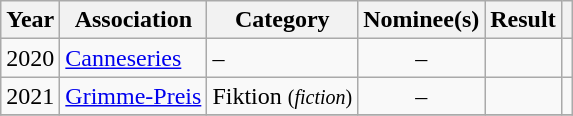<table class="wikitable sortable">
<tr>
<th>Year</th>
<th>Association</th>
<th>Category</th>
<th>Nominee(s)</th>
<th>Result</th>
<th class="unsortable"></th>
</tr>
<tr>
<td>2020</td>
<td><a href='#'>Canneseries</a></td>
<td>–</td>
<td align="center">–</td>
<td></td>
<td></td>
</tr>
<tr>
<td>2021</td>
<td><a href='#'>Grimme-Preis</a></td>
<td>Fiktion <small>(<em>fiction</em>)</small></td>
<td align="center">–</td>
<td></td>
<td></td>
</tr>
<tr>
</tr>
</table>
